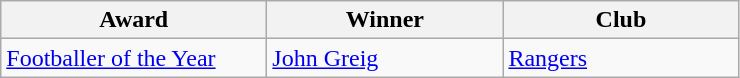<table class="wikitable">
<tr>
<th width=170>Award</th>
<th width=150>Winner</th>
<th width=150>Club</th>
</tr>
<tr>
<td><a href='#'>Footballer of the Year</a></td>
<td> <a href='#'>John Greig</a></td>
<td><a href='#'>Rangers</a></td>
</tr>
</table>
